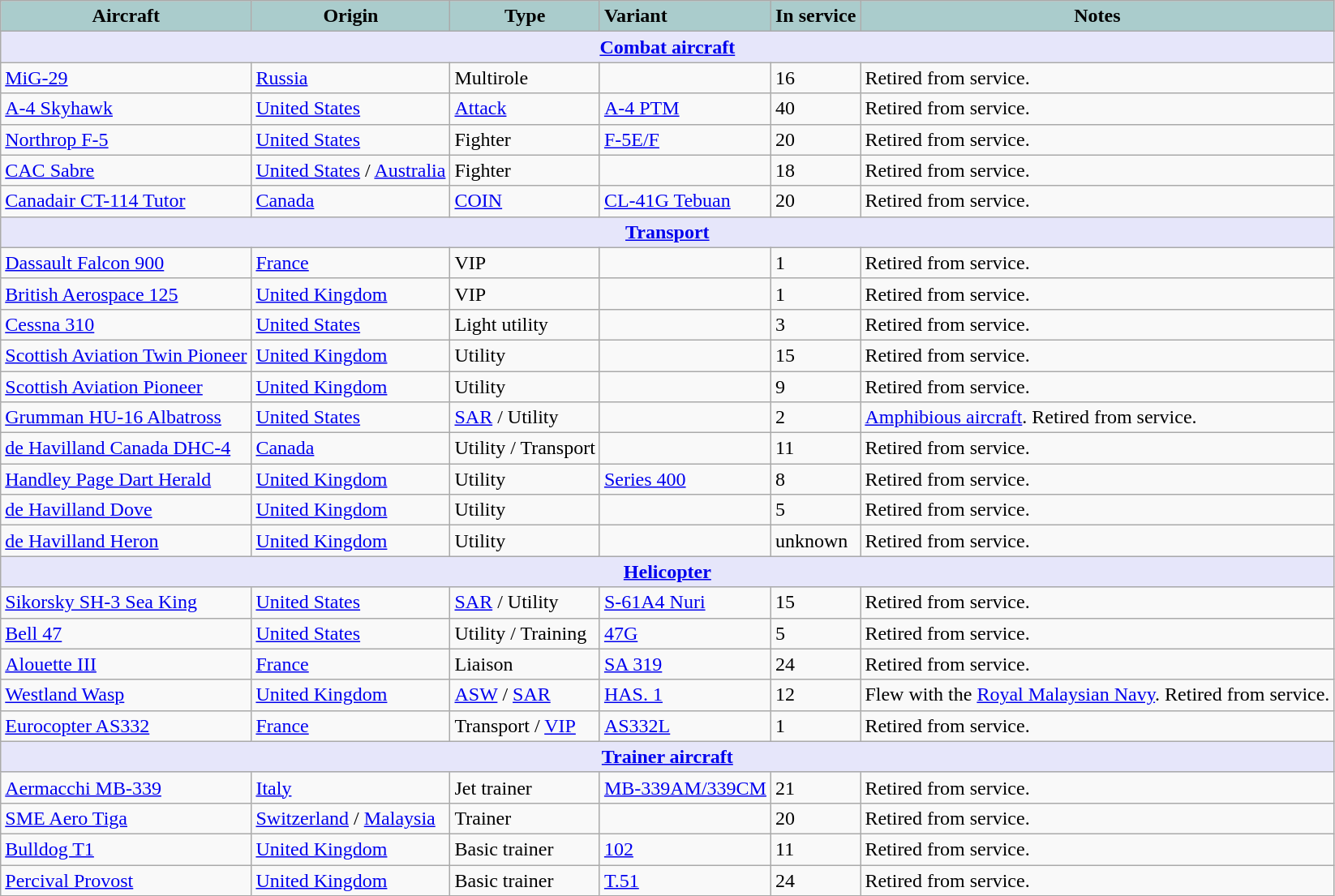<table class="wikitable">
<tr>
<th style="text-align:center; background:#acc;">Aircraft</th>
<th style="text-align: center; background:#acc;">Origin</th>
<th style="text-align:l center; background:#acc;">Type</th>
<th style="text-align:left; background:#acc;">Variant</th>
<th style="text-align:center; background:#acc;">In service</th>
<th style="text-align: center; background:#acc;">Notes</th>
</tr>
<tr>
<th style="align: center; background: lavender;" colspan="7"><a href='#'>Combat aircraft</a></th>
</tr>
<tr>
<td><a href='#'>MiG-29</a></td>
<td><a href='#'>Russia</a></td>
<td>Multirole</td>
<td></td>
<td>16</td>
<td>Retired from service.</td>
</tr>
<tr>
<td><a href='#'>A-4 Skyhawk</a></td>
<td><a href='#'>United States</a></td>
<td><a href='#'>Attack</a></td>
<td><a href='#'>A-4 PTM</a></td>
<td>40</td>
<td>Retired from service.</td>
</tr>
<tr>
<td><a href='#'>Northrop F-5</a></td>
<td><a href='#'>United States</a></td>
<td>Fighter</td>
<td><a href='#'>F-5E/F</a></td>
<td>20</td>
<td>Retired from service.</td>
</tr>
<tr>
<td><a href='#'>CAC Sabre</a></td>
<td><a href='#'>United States</a> / <a href='#'>Australia</a></td>
<td>Fighter</td>
<td></td>
<td>18</td>
<td>Retired from service.</td>
</tr>
<tr>
<td><a href='#'>Canadair CT-114 Tutor</a></td>
<td><a href='#'>Canada</a></td>
<td><a href='#'>COIN</a></td>
<td><a href='#'>CL-41G Tebuan</a></td>
<td>20</td>
<td>Retired from service.</td>
</tr>
<tr>
<th style="align: center; background: lavender;" colspan="7"><a href='#'>Transport</a></th>
</tr>
<tr>
<td><a href='#'>Dassault Falcon 900</a></td>
<td><a href='#'>France</a></td>
<td>VIP</td>
<td></td>
<td>1</td>
<td>Retired from service.</td>
</tr>
<tr>
<td><a href='#'>British Aerospace 125</a></td>
<td><a href='#'>United Kingdom</a></td>
<td>VIP</td>
<td></td>
<td>1</td>
<td>Retired from service.</td>
</tr>
<tr>
<td><a href='#'>Cessna 310</a></td>
<td><a href='#'>United States</a></td>
<td>Light utility</td>
<td></td>
<td>3</td>
<td>Retired from service.</td>
</tr>
<tr>
<td><a href='#'>Scottish Aviation Twin Pioneer</a></td>
<td><a href='#'>United Kingdom</a></td>
<td>Utility</td>
<td></td>
<td>15</td>
<td>Retired from service.</td>
</tr>
<tr>
<td><a href='#'>Scottish Aviation Pioneer</a></td>
<td><a href='#'>United Kingdom</a></td>
<td>Utility</td>
<td></td>
<td>9</td>
<td>Retired from service.</td>
</tr>
<tr>
<td><a href='#'>Grumman HU-16 Albatross</a></td>
<td><a href='#'>United States</a></td>
<td><a href='#'>SAR</a> / Utility</td>
<td></td>
<td>2</td>
<td><a href='#'>Amphibious aircraft</a>. Retired from service.</td>
</tr>
<tr>
<td><a href='#'>de Havilland Canada DHC-4</a></td>
<td><a href='#'>Canada</a></td>
<td>Utility / Transport</td>
<td></td>
<td>11</td>
<td>Retired from service.</td>
</tr>
<tr>
<td><a href='#'>Handley Page Dart Herald</a></td>
<td><a href='#'>United Kingdom</a></td>
<td>Utility</td>
<td><a href='#'>Series 400</a></td>
<td>8</td>
<td>Retired from service.</td>
</tr>
<tr>
<td><a href='#'>de Havilland Dove</a></td>
<td><a href='#'>United Kingdom</a></td>
<td>Utility</td>
<td></td>
<td>5</td>
<td>Retired from service.</td>
</tr>
<tr>
<td><a href='#'>de Havilland Heron</a></td>
<td><a href='#'>United Kingdom</a></td>
<td>Utility</td>
<td></td>
<td>unknown</td>
<td>Retired from service.</td>
</tr>
<tr>
<th style="align: center; background: lavender;" colspan="7"><a href='#'>Helicopter</a></th>
</tr>
<tr>
<td><a href='#'>Sikorsky SH-3 Sea King</a></td>
<td><a href='#'>United States</a></td>
<td><a href='#'>SAR</a> / Utility</td>
<td><a href='#'>S-61A4 Nuri</a></td>
<td>15</td>
<td>Retired from service.</td>
</tr>
<tr>
<td><a href='#'>Bell 47</a></td>
<td><a href='#'>United States</a></td>
<td>Utility / Training</td>
<td><a href='#'>47G</a></td>
<td>5</td>
<td>Retired from service.</td>
</tr>
<tr>
<td><a href='#'>Alouette III</a></td>
<td><a href='#'>France</a></td>
<td>Liaison</td>
<td><a href='#'>SA 319</a></td>
<td>24</td>
<td>Retired from service.</td>
</tr>
<tr>
<td><a href='#'>Westland Wasp</a></td>
<td><a href='#'>United Kingdom</a></td>
<td><a href='#'>ASW</a> / <a href='#'>SAR</a></td>
<td><a href='#'>HAS. 1</a></td>
<td>12</td>
<td>Flew with the <a href='#'>Royal Malaysian Navy</a>. Retired from service.</td>
</tr>
<tr>
<td><a href='#'>Eurocopter AS332</a></td>
<td><a href='#'>France</a></td>
<td>Transport / <a href='#'>VIP</a></td>
<td><a href='#'>AS332L</a></td>
<td>1</td>
<td>Retired from service.</td>
</tr>
<tr>
<th style="align: center; background: lavender;" colspan="7"><a href='#'>Trainer aircraft</a></th>
</tr>
<tr>
<td><a href='#'>Aermacchi MB-339</a></td>
<td><a href='#'>Italy</a></td>
<td>Jet trainer</td>
<td><a href='#'>MB-339AM/339CM</a></td>
<td>21</td>
<td>Retired from service.</td>
</tr>
<tr>
<td><a href='#'>SME Aero Tiga</a></td>
<td><a href='#'>Switzerland</a> / <a href='#'>Malaysia</a></td>
<td>Trainer</td>
<td></td>
<td>20</td>
<td>Retired from service.</td>
</tr>
<tr>
<td><a href='#'>Bulldog T1</a></td>
<td><a href='#'>United Kingdom</a></td>
<td>Basic trainer</td>
<td><a href='#'>102</a></td>
<td>11</td>
<td>Retired from service.</td>
</tr>
<tr>
<td><a href='#'>Percival Provost</a></td>
<td><a href='#'>United Kingdom</a></td>
<td>Basic trainer</td>
<td><a href='#'>T.51</a></td>
<td>24</td>
<td>Retired from service.</td>
</tr>
</table>
